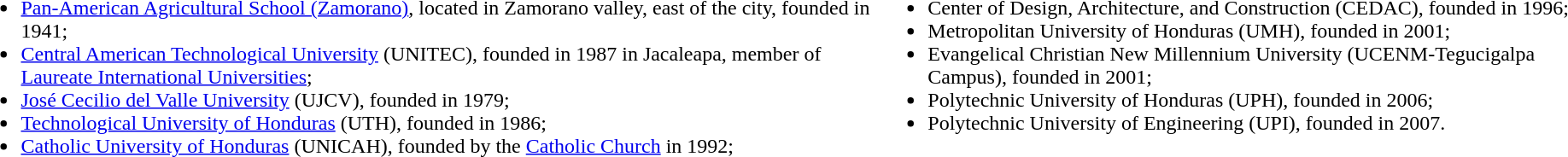<table>
<tr>
<td valign="top"><br><ul><li><a href='#'>Pan-American Agricultural School (Zamorano)</a>, located in Zamorano valley,  east of the city, founded in 1941;</li><li><a href='#'>Central American Technological University</a> (UNITEC), founded in 1987 in Jacaleapa, member of <a href='#'>Laureate International Universities</a>;</li><li><a href='#'>José Cecilio del Valle University</a> (UJCV), founded in 1979;</li><li><a href='#'>Technological University of Honduras</a> (UTH), founded in 1986;</li><li><a href='#'>Catholic University of Honduras</a> (UNICAH), founded by the <a href='#'>Catholic Church</a> in 1992;</li></ul></td>
<td valign="top"><br><ul><li>Center of Design, Architecture, and Construction (CEDAC), founded in 1996;</li><li>Metropolitan University of Honduras (UMH), founded in 2001;</li><li>Evangelical Christian New Millennium University (UCENM-Tegucigalpa Campus), founded in 2001;</li><li>Polytechnic University of Honduras (UPH), founded in 2006;</li><li>Polytechnic University of Engineering (UPI), founded in 2007.</li></ul></td>
</tr>
</table>
